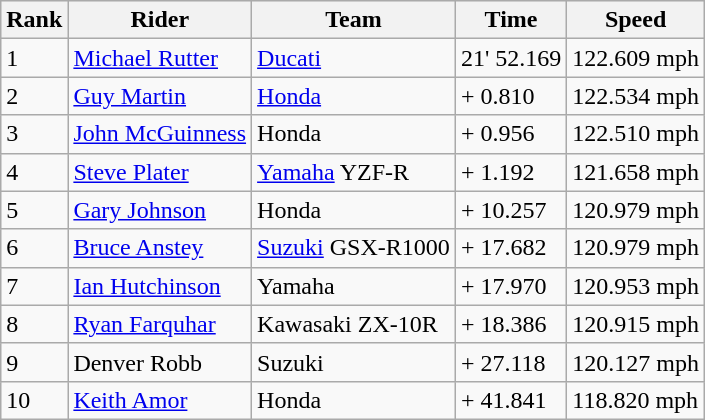<table class="wikitable">
<tr style="background:#efefef;">
<th>Rank</th>
<th>Rider</th>
<th>Team</th>
<th>Time</th>
<th>Speed</th>
</tr>
<tr>
<td>1</td>
<td> <a href='#'>Michael Rutter</a></td>
<td><a href='#'>Ducati</a></td>
<td>21' 52.169</td>
<td>122.609 mph</td>
</tr>
<tr>
<td>2</td>
<td> <a href='#'>Guy Martin</a></td>
<td><a href='#'>Honda</a></td>
<td>+ 0.810</td>
<td>122.534 mph</td>
</tr>
<tr>
<td>3</td>
<td> <a href='#'>John McGuinness</a></td>
<td>Honda</td>
<td>+ 0.956</td>
<td>122.510 mph</td>
</tr>
<tr>
<td>4</td>
<td> <a href='#'>Steve Plater</a></td>
<td><a href='#'>Yamaha</a> YZF-R</td>
<td>+ 1.192</td>
<td>121.658 mph</td>
</tr>
<tr>
<td>5</td>
<td> <a href='#'>Gary Johnson</a></td>
<td>Honda</td>
<td>+ 10.257</td>
<td>120.979 mph</td>
</tr>
<tr>
<td>6</td>
<td> <a href='#'>Bruce Anstey</a></td>
<td><a href='#'>Suzuki</a> GSX-R1000</td>
<td>+ 17.682</td>
<td>120.979 mph</td>
</tr>
<tr>
<td>7</td>
<td> <a href='#'>Ian Hutchinson</a></td>
<td>Yamaha</td>
<td>+ 17.970</td>
<td>120.953 mph</td>
</tr>
<tr>
<td>8</td>
<td> <a href='#'>Ryan Farquhar</a></td>
<td>Kawasaki ZX-10R</td>
<td>+ 18.386</td>
<td>120.915 mph</td>
</tr>
<tr>
<td>9</td>
<td> Denver Robb</td>
<td>Suzuki</td>
<td>+ 27.118</td>
<td>120.127 mph</td>
</tr>
<tr>
<td>10</td>
<td> <a href='#'>Keith Amor</a></td>
<td>Honda</td>
<td>+ 41.841</td>
<td>118.820 mph</td>
</tr>
</table>
